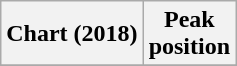<table class="wikitable sortable plainrowheaders" style="text-align:center">
<tr>
<th scope="col">Chart (2018)</th>
<th scope="col">Peak<br>position</th>
</tr>
<tr>
</tr>
</table>
